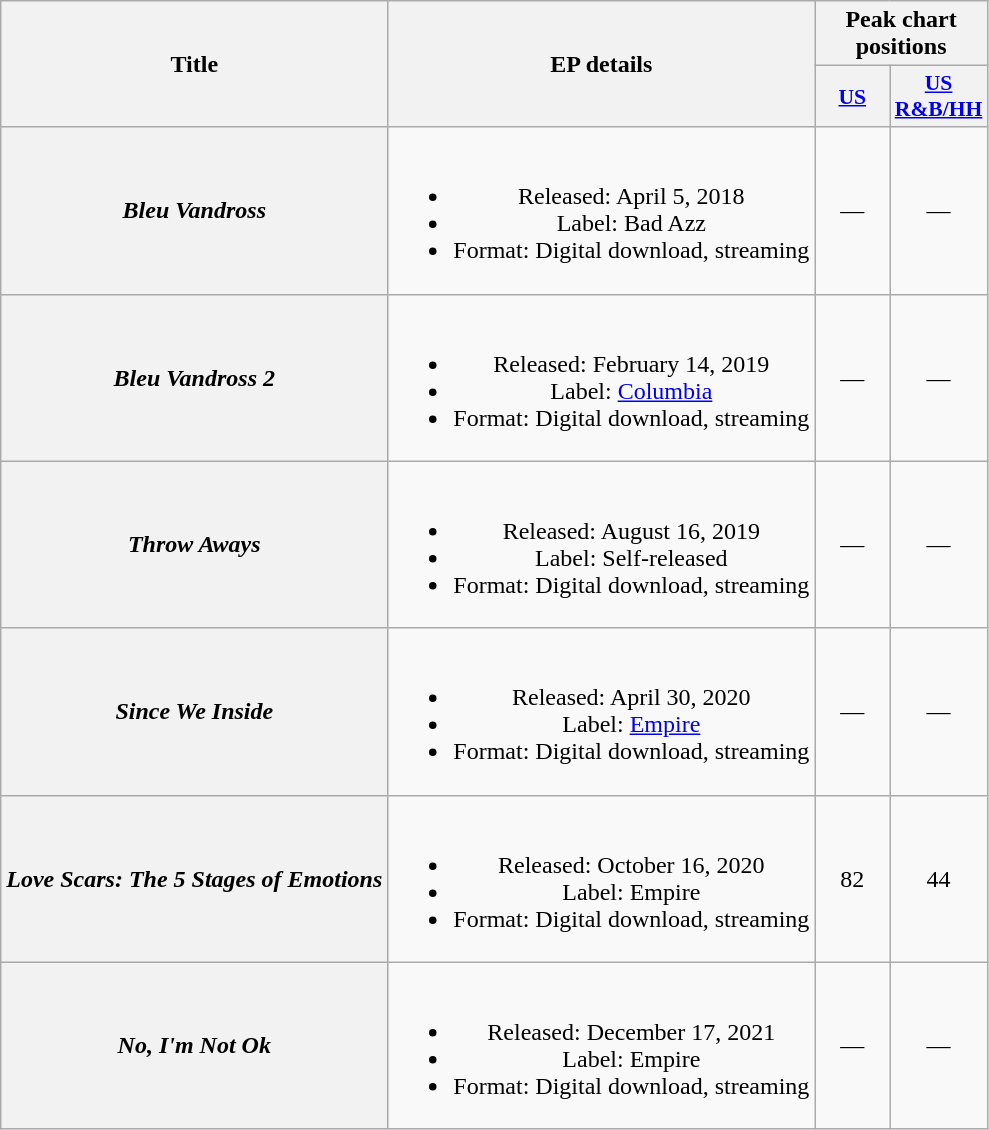<table class="wikitable plainrowheaders" style="text-align:center">
<tr>
<th rowspan="2">Title</th>
<th rowspan="2">EP details</th>
<th colspan="2">Peak chart positions</th>
</tr>
<tr>
<th scope="col" style="width:3em;font-size:90%;"><a href='#'>US</a><br></th>
<th scope="col" style="width:3em;font-size:90%;"><a href='#'>US<br>R&B/HH</a><br></th>
</tr>
<tr>
<th scope="row"><em>Bleu Vandross</em></th>
<td><br><ul><li>Released: April 5, 2018</li><li>Label: Bad Azz</li><li>Format: Digital download, streaming</li></ul></td>
<td>—</td>
<td>—</td>
</tr>
<tr>
<th scope="row"><em>Bleu Vandross 2</em></th>
<td><br><ul><li>Released: February 14, 2019</li><li>Label: <a href='#'>Columbia</a></li><li>Format: Digital download, streaming</li></ul></td>
<td>—</td>
<td>—</td>
</tr>
<tr>
<th scope="row"><em>Throw Aways</em></th>
<td><br><ul><li>Released: August 16, 2019</li><li>Label: Self-released</li><li>Format: Digital download, streaming</li></ul></td>
<td>—</td>
<td>—</td>
</tr>
<tr>
<th scope="row"><em>Since We Inside</em></th>
<td><br><ul><li>Released: April 30, 2020</li><li>Label: <a href='#'>Empire</a></li><li>Format: Digital download, streaming</li></ul></td>
<td>—</td>
<td>—</td>
</tr>
<tr>
<th scope="row"><em>Love Scars: The 5 Stages of Emotions</em></th>
<td><br><ul><li>Released: October 16, 2020</li><li>Label: Empire</li><li>Format: Digital download, streaming</li></ul></td>
<td>82</td>
<td>44</td>
</tr>
<tr>
<th scope="row"><em>No, I'm Not Ok</em></th>
<td><br><ul><li>Released: December 17, 2021</li><li>Label: Empire</li><li>Format: Digital download, streaming</li></ul></td>
<td>—</td>
<td>—</td>
</tr>
</table>
